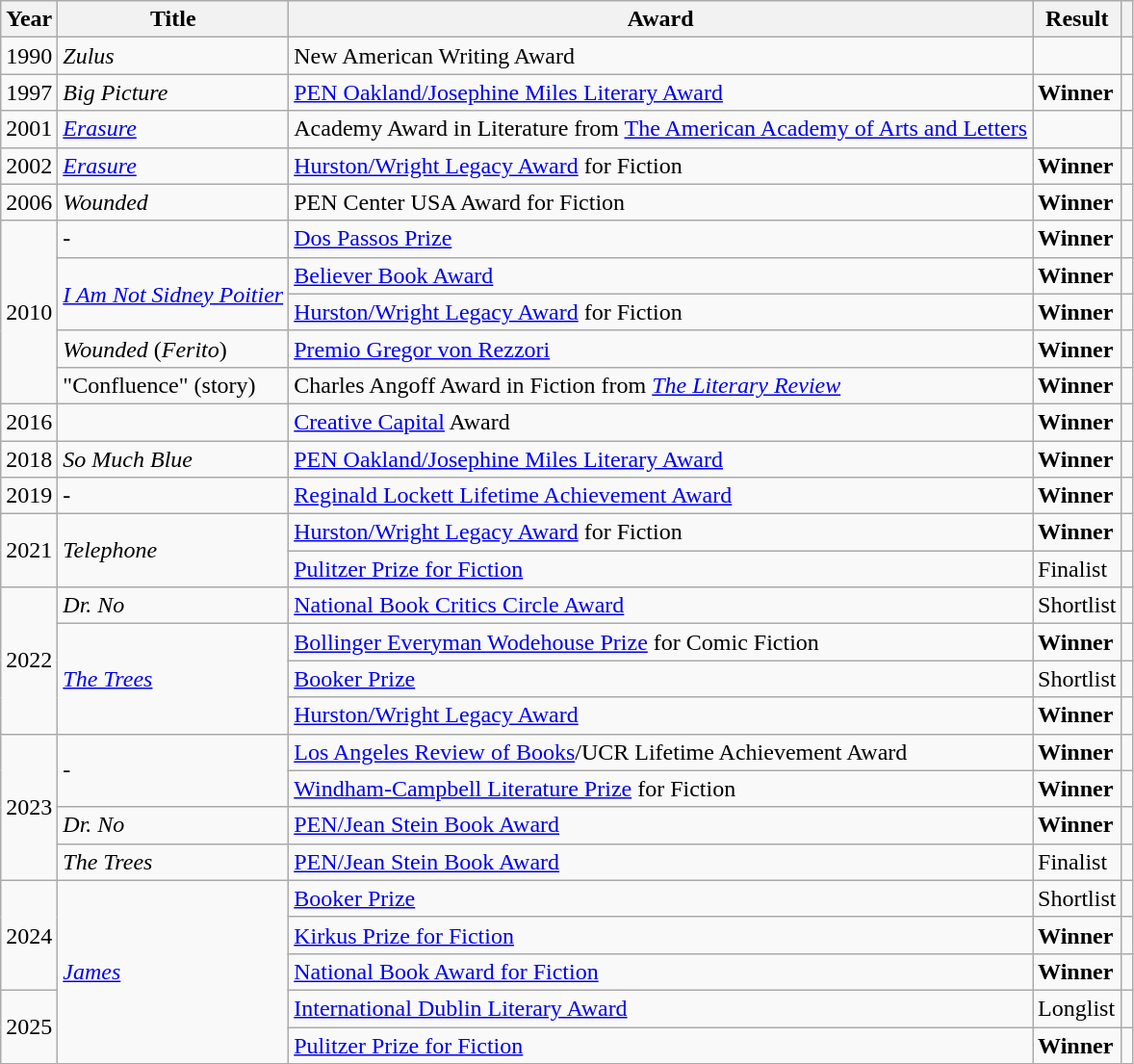<table class="wikitable">
<tr>
<th>Year</th>
<th>Title</th>
<th>Award</th>
<th>Result</th>
<th></th>
</tr>
<tr>
<td>1990</td>
<td><em>Zulus</em></td>
<td>New American Writing Award</td>
<td></td>
<td></td>
</tr>
<tr>
<td>1997</td>
<td><em>Big Picture</em></td>
<td><a href='#'>PEN Oakland/Josephine Miles Literary Award</a></td>
<td><strong>Winner</strong></td>
<td></td>
</tr>
<tr>
<td>2001</td>
<td><em><a href='#'>Erasure</a></em></td>
<td>Academy Award in Literature from <a href='#'>The American Academy of Arts and Letters</a></td>
<td></td>
<td></td>
</tr>
<tr>
<td>2002</td>
<td><em><a href='#'>Erasure</a></em></td>
<td><a href='#'>Hurston/Wright Legacy Award</a> for Fiction</td>
<td><strong>Winner</strong></td>
<td></td>
</tr>
<tr>
<td>2006</td>
<td><em>Wounded</em></td>
<td>PEN Center USA Award for Fiction</td>
<td><strong>Winner</strong></td>
<td></td>
</tr>
<tr>
<td rowspan="5">2010</td>
<td>-</td>
<td><a href='#'>Dos Passos Prize</a></td>
<td><strong>Winner</strong></td>
<td></td>
</tr>
<tr>
<td rowspan="2"><em><a href='#'>I Am Not Sidney Poitier</a></em></td>
<td><a href='#'>Believer Book Award</a></td>
<td><strong>Winner</strong></td>
<td></td>
</tr>
<tr>
<td><a href='#'>Hurston/Wright Legacy Award</a> for Fiction</td>
<td><strong>Winner</strong></td>
<td></td>
</tr>
<tr>
<td><em>Wounded</em> (<em>Ferito</em>)</td>
<td><a href='#'>Premio Gregor von Rezzori</a></td>
<td><strong>Winner</strong></td>
<td></td>
</tr>
<tr>
<td>"Confluence" (story)</td>
<td>Charles Angoff Award in Fiction from <em><a href='#'>The Literary Review</a></em></td>
<td><strong>Winner</strong></td>
<td></td>
</tr>
<tr>
<td>2016</td>
<td></td>
<td><a href='#'>Creative Capital</a> Award</td>
<td><strong>Winner</strong></td>
<td></td>
</tr>
<tr>
<td>2018</td>
<td><em>So Much Blue</em></td>
<td><a href='#'>PEN Oakland/Josephine Miles Literary Award</a></td>
<td><strong>Winner</strong></td>
<td></td>
</tr>
<tr>
<td>2019</td>
<td>-</td>
<td><a href='#'>Reginald Lockett Lifetime Achievement Award</a></td>
<td><strong>Winner</strong></td>
<td></td>
</tr>
<tr>
<td rowspan="2">2021</td>
<td rowspan="2"><em>Telephone</em></td>
<td><a href='#'>Hurston/Wright Legacy Award</a> for Fiction</td>
<td><strong>Winner</strong></td>
<td></td>
</tr>
<tr>
<td><a href='#'>Pulitzer Prize for Fiction</a></td>
<td>Finalist</td>
<td></td>
</tr>
<tr>
<td rowspan="4">2022</td>
<td><em>Dr. No</em></td>
<td><a href='#'>National Book Critics Circle Award</a></td>
<td>Shortlist</td>
<td></td>
</tr>
<tr>
<td rowspan="3"><em><a href='#'>The Trees</a></em></td>
<td><a href='#'>Bollinger Everyman Wodehouse Prize</a> for Comic Fiction</td>
<td><strong>Winner</strong></td>
<td></td>
</tr>
<tr>
<td><a href='#'>Booker Prize</a></td>
<td>Shortlist</td>
<td></td>
</tr>
<tr>
<td><a href='#'>Hurston/Wright Legacy Award</a></td>
<td><strong>Winner</strong></td>
<td></td>
</tr>
<tr>
<td rowspan="4">2023</td>
<td rowspan="2">-</td>
<td><a href='#'>Los Angeles Review of Books</a>/UCR Lifetime Achievement Award</td>
<td><strong>Winner</strong></td>
<td></td>
</tr>
<tr>
<td><a href='#'>Windham-Campbell Literature Prize</a> for Fiction</td>
<td><strong>Winner</strong></td>
<td></td>
</tr>
<tr>
<td><em>Dr. No</em></td>
<td><a href='#'>PEN/Jean Stein Book Award</a></td>
<td><strong>Winner</strong></td>
<td></td>
</tr>
<tr>
<td><em>The Trees</em></td>
<td><a href='#'>PEN/Jean Stein Book Award</a></td>
<td>Finalist</td>
<td></td>
</tr>
<tr>
<td rowspan="3">2024</td>
<td rowspan="5"><em><a href='#'>James</a></em></td>
<td><a href='#'>Booker Prize</a></td>
<td>Shortlist</td>
<td></td>
</tr>
<tr>
<td><a href='#'>Kirkus Prize for Fiction</a></td>
<td><strong>Winner</strong></td>
<td></td>
</tr>
<tr>
<td><a href='#'>National Book Award for Fiction</a></td>
<td><strong>Winner</strong></td>
<td></td>
</tr>
<tr>
<td rowspan="2">2025</td>
<td><a href='#'>International Dublin Literary Award</a></td>
<td>Longlist</td>
<td></td>
</tr>
<tr>
<td><a href='#'>Pulitzer Prize for Fiction</a></td>
<td><strong>Winner</strong></td>
<td></td>
</tr>
</table>
